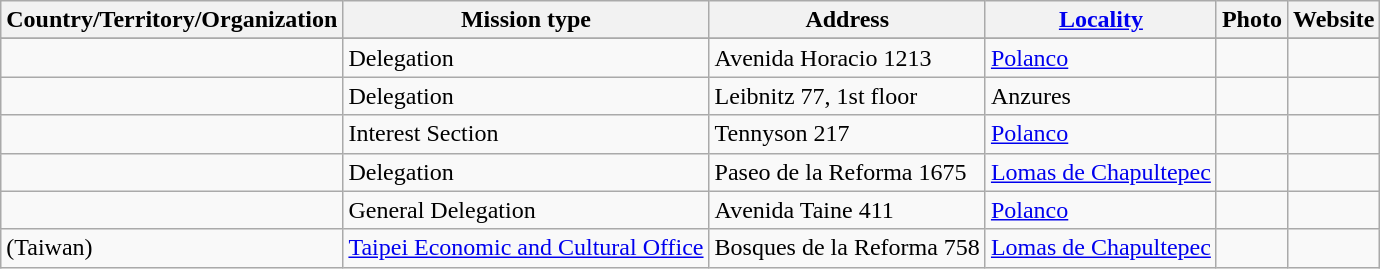<table class="wikitable sortable">
<tr valign="middle">
<th>Country/Territory/Organization</th>
<th>Mission type</th>
<th>Address</th>
<th><a href='#'>Locality</a></th>
<th>Photo</th>
<th>Website</th>
</tr>
<tr style="font-weight:bold; background-color: #DDDDDD">
</tr>
<tr>
<td></td>
<td>Delegation</td>
<td>Avenida Horacio 1213</td>
<td><a href='#'>Polanco</a></td>
<td></td>
<td></td>
</tr>
<tr>
<td></td>
<td>Delegation</td>
<td>Leibnitz 77, 1st floor</td>
<td>Anzures</td>
<td></td>
<td></td>
</tr>
<tr>
<td></td>
<td>Interest Section</td>
<td>Tennyson 217</td>
<td><a href='#'>Polanco</a></td>
<td></td>
<td></td>
</tr>
<tr>
<td></td>
<td>Delegation</td>
<td>Paseo de la Reforma 1675</td>
<td><a href='#'>Lomas de Chapultepec</a></td>
<td></td>
<td></td>
</tr>
<tr>
<td></td>
<td>General Delegation</td>
<td>Avenida Taine 411</td>
<td><a href='#'>Polanco</a></td>
<td></td>
<td></td>
</tr>
<tr>
<td> (Taiwan)</td>
<td><a href='#'>Taipei Economic and Cultural Office</a></td>
<td>Bosques de la Reforma 758</td>
<td><a href='#'>Lomas de Chapultepec</a></td>
<td></td>
<td></td>
</tr>
</table>
